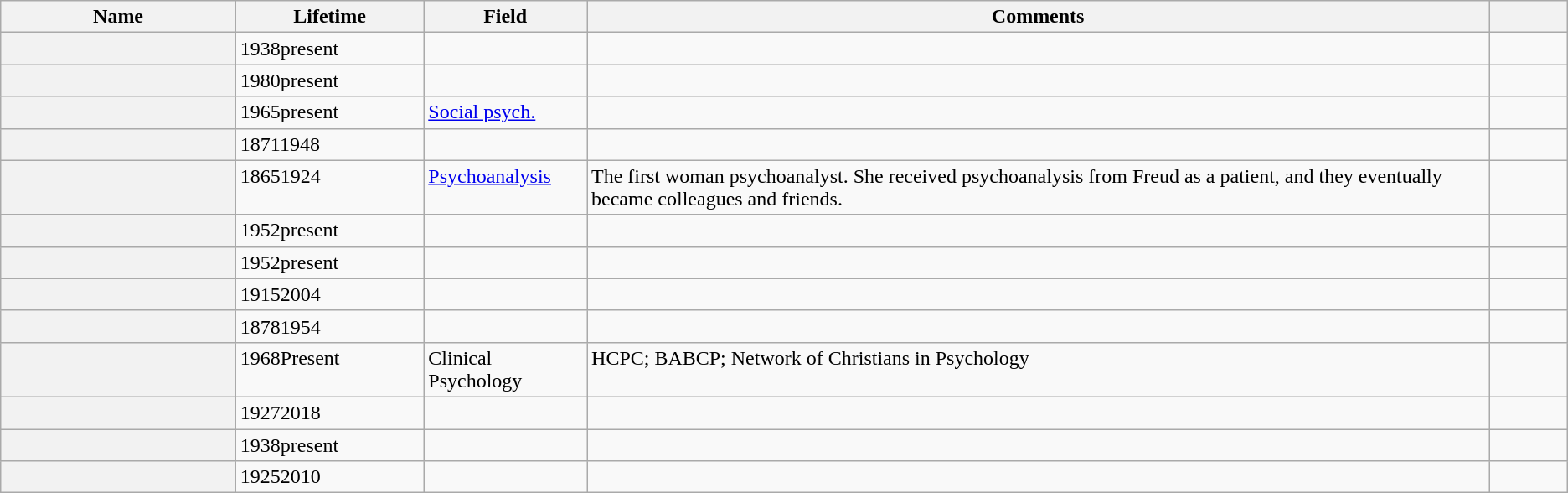<table class="sortable wikitable plainrowheaders">
<tr>
<th width="15%" scope="col">Name</th>
<th width="12%" scope="col">Lifetime</th>
<th>Field</th>
<th>Comments</th>
<th class="unsortable" width="5%" scope="col"></th>
</tr>
<tr style="vertical-align: top;">
<th scope="row"></th>
<td>1938present</td>
<td></td>
<td></td>
<td align="center"></td>
</tr>
<tr style="vertical-align: top;">
<th scope="row"></th>
<td>1980present</td>
<td></td>
<td></td>
<td align="center"></td>
</tr>
<tr style="vertical-align: top;">
<th scope="row"></th>
<td>1965present</td>
<td><a href='#'>Social psych.</a></td>
<td></td>
<td align="center"></td>
</tr>
<tr style="vertical-align: top;">
<th scope="row"></th>
<td>18711948</td>
<td></td>
<td></td>
<td align="center"></td>
</tr>
<tr style="vertical-align: top;">
<th scope="row"></th>
<td>18651924</td>
<td><a href='#'>Psychoanalysis</a></td>
<td>The first woman psychoanalyst. She received psychoanalysis from Freud as a patient, and they eventually became colleagues and friends.</td>
<td align="center"></td>
</tr>
<tr style="vertical-align: top;">
<th scope="row"></th>
<td>1952present</td>
<td></td>
<td></td>
<td align="center"></td>
</tr>
<tr style="vertical-align: top;">
<th scope="row"></th>
<td>1952present</td>
<td></td>
<td></td>
<td align="center"></td>
</tr>
<tr style="vertical-align: top;">
<th scope="row"></th>
<td>19152004</td>
<td></td>
<td></td>
<td align="center"></td>
</tr>
<tr style="vertical-align: top;">
<th scope="row"></th>
<td>18781954</td>
<td></td>
<td></td>
<td align="center"></td>
</tr>
<tr style="vertical-align: top;">
<th scope="row"></th>
<td>1968Present</td>
<td>Clinical Psychology</td>
<td>HCPC; BABCP; Network of Christians in Psychology</td>
<td align="center"></td>
</tr>
<tr style="vertical-align: top;">
<th scope="row"></th>
<td>19272018</td>
<td></td>
<td></td>
<td align="center"></td>
</tr>
<tr style="vertical-align: top;">
<th scope="row"></th>
<td>1938present</td>
<td></td>
<td></td>
<td align="center"></td>
</tr>
<tr style="vertical-align: top;">
<th scope="row"></th>
<td>19252010</td>
<td></td>
<td></td>
<td align="center"></td>
</tr>
</table>
